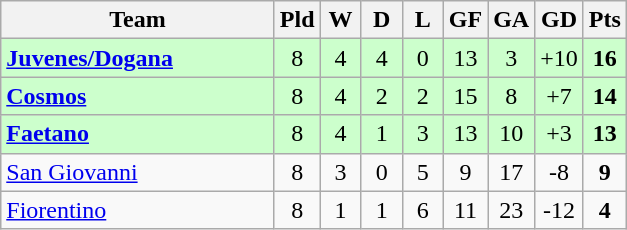<table class="wikitable" style="text-align: center;">
<tr>
<th width="175">Team</th>
<th width="20">Pld</th>
<th width="20">W</th>
<th width="20">D</th>
<th width="20">L</th>
<th width="20">GF</th>
<th width="20">GA</th>
<th width="20">GD</th>
<th width="20">Pts</th>
</tr>
<tr bgcolor=#ccffcc>
<td align=left><strong><a href='#'>Juvenes/Dogana</a></strong></td>
<td>8</td>
<td>4</td>
<td>4</td>
<td>0</td>
<td>13</td>
<td>3</td>
<td>+10</td>
<td><strong>16</strong></td>
</tr>
<tr bgcolor=#ccffcc>
<td align=left><strong><a href='#'>Cosmos</a></strong></td>
<td>8</td>
<td>4</td>
<td>2</td>
<td>2</td>
<td>15</td>
<td>8</td>
<td>+7</td>
<td><strong>14</strong></td>
</tr>
<tr bgcolor=#ccffcc>
<td align=left><strong><a href='#'>Faetano</a></strong></td>
<td>8</td>
<td>4</td>
<td>1</td>
<td>3</td>
<td>13</td>
<td>10</td>
<td>+3</td>
<td><strong>13</strong></td>
</tr>
<tr>
<td align=left><a href='#'>San Giovanni</a></td>
<td>8</td>
<td>3</td>
<td>0</td>
<td>5</td>
<td>9</td>
<td>17</td>
<td>-8</td>
<td><strong>9</strong></td>
</tr>
<tr>
<td align=left><a href='#'>Fiorentino</a></td>
<td>8</td>
<td>1</td>
<td>1</td>
<td>6</td>
<td>11</td>
<td>23</td>
<td>-12</td>
<td><strong>4</strong></td>
</tr>
</table>
